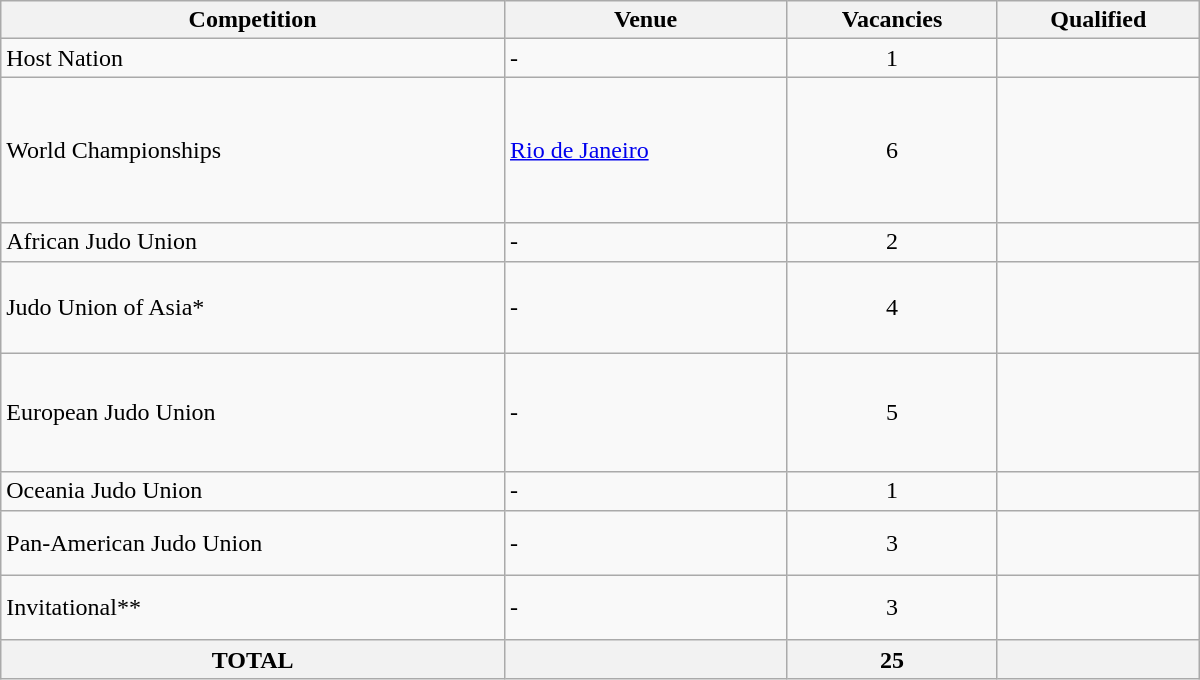<table class = "wikitable" width=800>
<tr>
<th>Competition</th>
<th>Venue</th>
<th>Vacancies</th>
<th>Qualified</th>
</tr>
<tr>
<td>Host Nation</td>
<td>-</td>
<td align="center">1</td>
<td></td>
</tr>
<tr>
<td>World Championships</td>
<td> <a href='#'>Rio de Janeiro</a></td>
<td align="center">6</td>
<td><br><br><br><br><br></td>
</tr>
<tr>
<td>African Judo Union</td>
<td>-</td>
<td align="center">2</td>
<td><br></td>
</tr>
<tr>
<td>Judo Union of Asia*</td>
<td>-</td>
<td align="center">4</td>
<td><br><br><br></td>
</tr>
<tr>
<td>European Judo Union</td>
<td>-</td>
<td align="center">5</td>
<td><br><br><br><br></td>
</tr>
<tr>
<td>Oceania Judo Union</td>
<td>-</td>
<td align="center">1</td>
<td></td>
</tr>
<tr>
<td>Pan-American Judo Union</td>
<td>-</td>
<td align="center">3</td>
<td><br><br></td>
</tr>
<tr>
<td>Invitational**</td>
<td>-</td>
<td align="center">3</td>
<td><br><br></td>
</tr>
<tr>
<th>TOTAL</th>
<th></th>
<th>25</th>
<th></th>
</tr>
</table>
